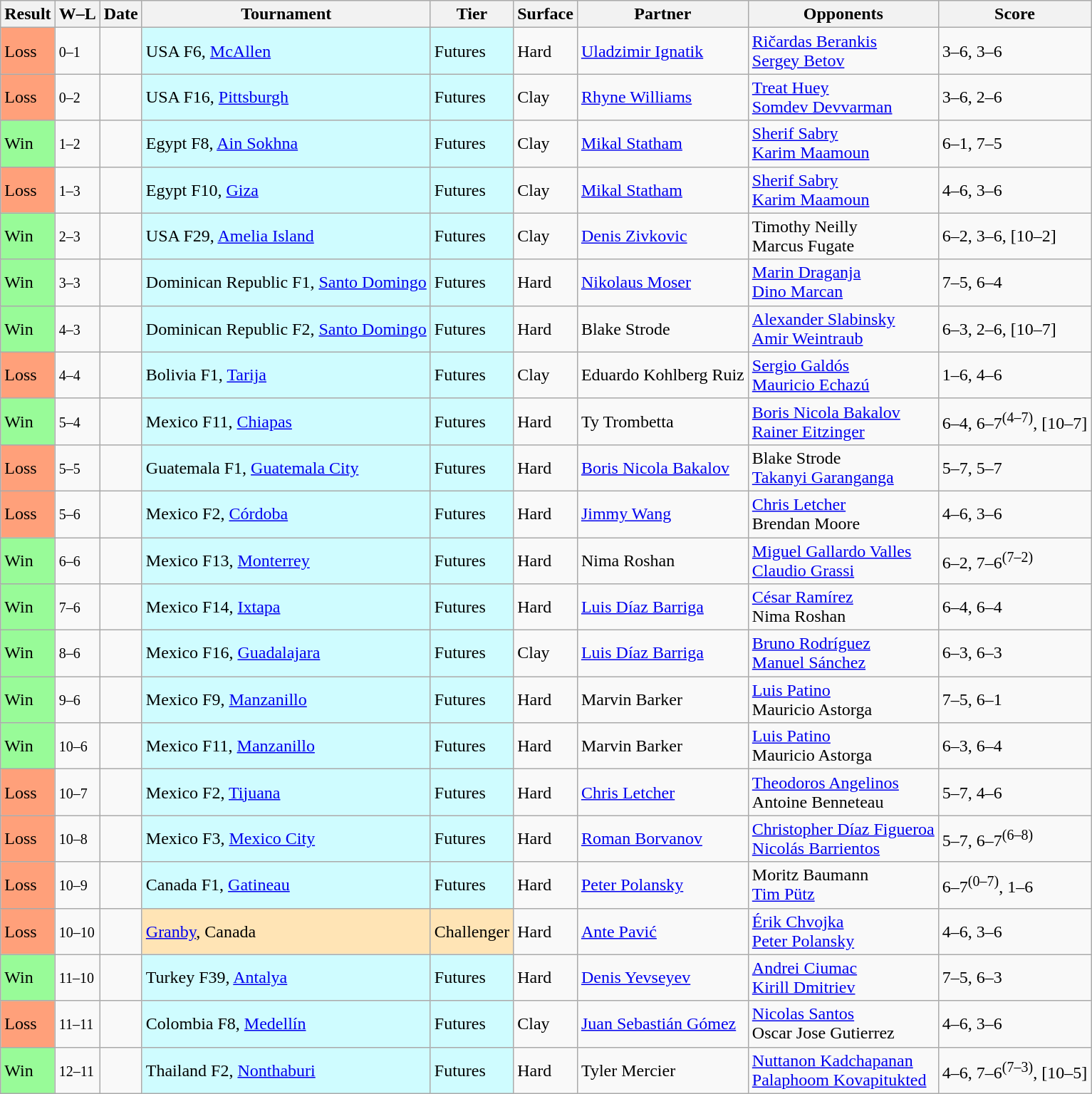<table class="sortable wikitable">
<tr>
<th>Result</th>
<th class="unsortable">W–L</th>
<th>Date</th>
<th>Tournament</th>
<th>Tier</th>
<th>Surface</th>
<th>Partner</th>
<th>Opponents</th>
<th class="unsortable">Score</th>
</tr>
<tr>
<td bgcolor=FFA07A>Loss</td>
<td><small>0–1</small></td>
<td></td>
<td style="background:#cffcff;">USA F6, <a href='#'>McAllen</a></td>
<td style="background:#cffcff;">Futures</td>
<td>Hard</td>
<td> <a href='#'>Uladzimir Ignatik</a></td>
<td> <a href='#'>Ričardas Berankis</a> <br>  <a href='#'>Sergey Betov</a></td>
<td>3–6, 3–6</td>
</tr>
<tr>
<td bgcolor=FFA07A>Loss</td>
<td><small>0–2</small></td>
<td></td>
<td style="background:#cffcff;">USA F16, <a href='#'>Pittsburgh</a></td>
<td style="background:#cffcff;">Futures</td>
<td>Clay</td>
<td> <a href='#'>Rhyne Williams</a></td>
<td> <a href='#'>Treat Huey</a> <br>  <a href='#'>Somdev Devvarman</a></td>
<td>3–6, 2–6</td>
</tr>
<tr>
<td bgcolor=98FB98>Win</td>
<td><small>1–2</small></td>
<td></td>
<td style="background:#cffcff;">Egypt F8, <a href='#'>Ain Sokhna</a></td>
<td style="background:#cffcff;">Futures</td>
<td>Clay</td>
<td> <a href='#'>Mikal Statham</a></td>
<td> <a href='#'>Sherif Sabry</a> <br>  <a href='#'>Karim Maamoun</a></td>
<td>6–1, 7–5</td>
</tr>
<tr>
<td bgcolor=FFA07A>Loss</td>
<td><small>1–3</small></td>
<td></td>
<td style="background:#cffcff;">Egypt F10, <a href='#'>Giza</a></td>
<td style="background:#cffcff;">Futures</td>
<td>Clay</td>
<td> <a href='#'>Mikal Statham</a></td>
<td> <a href='#'>Sherif Sabry</a> <br>  <a href='#'>Karim Maamoun</a></td>
<td>4–6, 3–6</td>
</tr>
<tr>
<td bgcolor=98FB98>Win</td>
<td><small>2–3</small></td>
<td></td>
<td style="background:#cffcff;">USA F29, <a href='#'>Amelia Island</a></td>
<td style="background:#cffcff;">Futures</td>
<td>Clay</td>
<td> <a href='#'>Denis Zivkovic</a></td>
<td> Timothy Neilly <br>  Marcus Fugate</td>
<td>6–2, 3–6, [10–2]</td>
</tr>
<tr>
<td bgcolor=98FB98>Win</td>
<td><small>3–3</small></td>
<td></td>
<td style="background:#cffcff;">Dominican Republic F1, <a href='#'>Santo Domingo</a></td>
<td style="background:#cffcff;">Futures</td>
<td>Hard</td>
<td> <a href='#'>Nikolaus Moser</a></td>
<td> <a href='#'>Marin Draganja</a> <br>  <a href='#'>Dino Marcan</a></td>
<td>7–5, 6–4</td>
</tr>
<tr>
<td bgcolor=98FB98>Win</td>
<td><small>4–3</small></td>
<td></td>
<td style="background:#cffcff;">Dominican Republic F2, <a href='#'>Santo Domingo</a></td>
<td style="background:#cffcff;">Futures</td>
<td>Hard</td>
<td> Blake Strode</td>
<td> <a href='#'>Alexander Slabinsky</a> <br>  <a href='#'>Amir Weintraub</a></td>
<td>6–3, 2–6, [10–7]</td>
</tr>
<tr>
<td bgcolor=FFA07A>Loss</td>
<td><small>4–4</small></td>
<td></td>
<td style="background:#cffcff;">Bolivia F1, <a href='#'>Tarija</a></td>
<td style="background:#cffcff;">Futures</td>
<td>Clay</td>
<td> Eduardo Kohlberg Ruiz</td>
<td> <a href='#'>Sergio Galdós</a> <br>  <a href='#'>Mauricio Echazú</a></td>
<td>1–6, 4–6</td>
</tr>
<tr>
<td bgcolor=98FB98>Win</td>
<td><small>5–4</small></td>
<td></td>
<td style="background:#cffcff;">Mexico F11, <a href='#'>Chiapas</a></td>
<td style="background:#cffcff;">Futures</td>
<td>Hard</td>
<td> Ty Trombetta</td>
<td> <a href='#'>Boris Nicola Bakalov</a> <br>  <a href='#'>Rainer Eitzinger</a></td>
<td>6–4, 6–7<sup>(4–7)</sup>, [10–7]</td>
</tr>
<tr>
<td bgcolor=FFA07A>Loss</td>
<td><small>5–5</small></td>
<td></td>
<td style="background:#cffcff;">Guatemala F1, <a href='#'>Guatemala City</a></td>
<td style="background:#cffcff;">Futures</td>
<td>Hard</td>
<td> <a href='#'>Boris Nicola Bakalov</a></td>
<td> Blake Strode <br>  <a href='#'>Takanyi Garanganga</a></td>
<td>5–7, 5–7</td>
</tr>
<tr>
<td bgcolor=FFA07A>Loss</td>
<td><small>5–6</small></td>
<td></td>
<td style="background:#cffcff;">Mexico F2, <a href='#'>Córdoba</a></td>
<td style="background:#cffcff;">Futures</td>
<td>Hard</td>
<td> <a href='#'>Jimmy Wang</a></td>
<td> <a href='#'>Chris Letcher</a> <br>  Brendan Moore</td>
<td>4–6, 3–6</td>
</tr>
<tr>
<td bgcolor=98FB98>Win</td>
<td><small>6–6</small></td>
<td></td>
<td style="background:#cffcff;">Mexico F13, <a href='#'>Monterrey</a></td>
<td style="background:#cffcff;">Futures</td>
<td>Hard</td>
<td> Nima Roshan</td>
<td> <a href='#'>Miguel Gallardo Valles</a> <br>  <a href='#'>Claudio Grassi</a></td>
<td>6–2, 7–6<sup>(7–2)</sup></td>
</tr>
<tr>
<td bgcolor=98FB98>Win</td>
<td><small>7–6</small></td>
<td></td>
<td style="background:#cffcff;">Mexico F14, <a href='#'>Ixtapa</a></td>
<td style="background:#cffcff;">Futures</td>
<td>Hard</td>
<td> <a href='#'>Luis Díaz Barriga</a></td>
<td> <a href='#'>César Ramírez</a> <br>  Nima Roshan</td>
<td>6–4, 6–4</td>
</tr>
<tr>
<td bgcolor=98FB98>Win</td>
<td><small>8–6</small></td>
<td></td>
<td style="background:#cffcff;">Mexico F16, <a href='#'>Guadalajara</a></td>
<td style="background:#cffcff;">Futures</td>
<td>Clay</td>
<td> <a href='#'>Luis Díaz Barriga</a></td>
<td> <a href='#'>Bruno Rodríguez</a> <br>  <a href='#'>Manuel Sánchez</a></td>
<td>6–3, 6–3</td>
</tr>
<tr>
<td bgcolor=98FB98>Win</td>
<td><small>9–6</small></td>
<td></td>
<td style="background:#cffcff;">Mexico F9, <a href='#'>Manzanillo</a></td>
<td style="background:#cffcff;">Futures</td>
<td>Hard</td>
<td> Marvin Barker</td>
<td> <a href='#'>Luis Patino</a> <br>  Mauricio Astorga</td>
<td>7–5, 6–1</td>
</tr>
<tr>
<td bgcolor=98FB98>Win</td>
<td><small>10–6</small></td>
<td></td>
<td style="background:#cffcff;">Mexico F11, <a href='#'>Manzanillo</a></td>
<td style="background:#cffcff;">Futures</td>
<td>Hard</td>
<td> Marvin Barker</td>
<td> <a href='#'>Luis Patino</a> <br>  Mauricio Astorga</td>
<td>6–3, 6–4</td>
</tr>
<tr>
<td bgcolor=FFA07A>Loss</td>
<td><small>10–7</small></td>
<td></td>
<td style="background:#cffcff;">Mexico F2, <a href='#'>Tijuana</a></td>
<td style="background:#cffcff;">Futures</td>
<td>Hard</td>
<td> <a href='#'>Chris Letcher</a></td>
<td> <a href='#'>Theodoros Angelinos</a> <br>  Antoine Benneteau</td>
<td>5–7, 4–6</td>
</tr>
<tr>
<td bgcolor=FFA07A>Loss</td>
<td><small>10–8</small></td>
<td></td>
<td style="background:#cffcff;">Mexico F3, <a href='#'>Mexico City</a></td>
<td style="background:#cffcff;">Futures</td>
<td>Hard</td>
<td> <a href='#'>Roman Borvanov</a></td>
<td> <a href='#'>Christopher Díaz Figueroa</a> <br>  <a href='#'>Nicolás Barrientos</a></td>
<td>5–7, 6–7<sup>(6–8)</sup></td>
</tr>
<tr>
<td bgcolor=FFA07A>Loss</td>
<td><small>10–9</small></td>
<td></td>
<td style="background:#cffcff;">Canada F1, <a href='#'>Gatineau</a></td>
<td style="background:#cffcff;">Futures</td>
<td>Hard</td>
<td> <a href='#'>Peter Polansky</a></td>
<td> Moritz Baumann <br>  <a href='#'>Tim Pütz</a></td>
<td>6–7<sup>(0–7)</sup>, 1–6</td>
</tr>
<tr>
<td bgcolor=FFA07A>Loss</td>
<td><small>10–10</small></td>
<td><a href='#'></a></td>
<td style="background:moccasin;"><a href='#'>Granby</a>, Canada</td>
<td style="background:moccasin;">Challenger</td>
<td>Hard</td>
<td> <a href='#'>Ante Pavić</a></td>
<td> <a href='#'>Érik Chvojka</a> <br>  <a href='#'>Peter Polansky</a></td>
<td>4–6, 3–6</td>
</tr>
<tr>
<td bgcolor=98FB98>Win</td>
<td><small>11–10</small></td>
<td></td>
<td style="background:#cffcff;">Turkey F39, <a href='#'>Antalya</a></td>
<td style="background:#cffcff;">Futures</td>
<td>Hard</td>
<td> <a href='#'>Denis Yevseyev</a></td>
<td> <a href='#'>Andrei Ciumac</a> <br>  <a href='#'>Kirill Dmitriev</a></td>
<td>7–5, 6–3</td>
</tr>
<tr>
<td bgcolor=FFA07A>Loss</td>
<td><small>11–11</small></td>
<td></td>
<td style="background:#cffcff;">Colombia F8, <a href='#'>Medellín</a></td>
<td style="background:#cffcff;">Futures</td>
<td>Clay</td>
<td> <a href='#'>Juan Sebastián Gómez</a></td>
<td> <a href='#'>Nicolas Santos</a> <br>  Oscar Jose Gutierrez</td>
<td>4–6, 3–6</td>
</tr>
<tr>
<td bgcolor=98FB98>Win</td>
<td><small>12–11</small></td>
<td></td>
<td style="background:#cffcff;">Thailand F2, <a href='#'>Nonthaburi</a></td>
<td style="background:#cffcff;">Futures</td>
<td>Hard</td>
<td> Tyler Mercier</td>
<td> <a href='#'>Nuttanon Kadchapanan</a> <br>  <a href='#'>Palaphoom Kovapitukted</a></td>
<td>4–6, 7–6<sup>(7–3)</sup>, [10–5]</td>
</tr>
</table>
